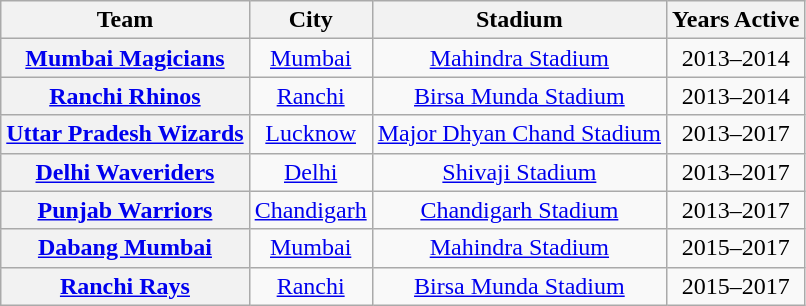<table class="wikitable" style="text-align:center;">
<tr>
<th>Team</th>
<th>City</th>
<th>Stadium</th>
<th>Years Active</th>
</tr>
<tr>
<th><a href='#'>Mumbai Magicians</a></th>
<td><a href='#'>Mumbai</a></td>
<td><a href='#'>Mahindra Stadium</a></td>
<td>2013–2014</td>
</tr>
<tr>
<th><a href='#'>Ranchi Rhinos</a></th>
<td><a href='#'>Ranchi</a></td>
<td><a href='#'>Birsa Munda Stadium</a></td>
<td>2013–2014</td>
</tr>
<tr>
<th><a href='#'>Uttar Pradesh Wizards</a></th>
<td><a href='#'>Lucknow</a></td>
<td><a href='#'>Major Dhyan Chand Stadium</a></td>
<td>2013–2017</td>
</tr>
<tr>
<th><a href='#'>Delhi Waveriders</a></th>
<td><a href='#'>Delhi</a></td>
<td><a href='#'>Shivaji Stadium</a></td>
<td>2013–2017</td>
</tr>
<tr>
<th><a href='#'>Punjab Warriors</a></th>
<td><a href='#'>Chandigarh</a></td>
<td><a href='#'>Chandigarh Stadium</a></td>
<td>2013–2017</td>
</tr>
<tr>
<th><a href='#'>Dabang Mumbai</a></th>
<td><a href='#'>Mumbai</a></td>
<td><a href='#'>Mahindra Stadium</a></td>
<td>2015–2017</td>
</tr>
<tr>
<th><a href='#'>Ranchi Rays</a></th>
<td><a href='#'>Ranchi</a></td>
<td><a href='#'>Birsa Munda Stadium</a></td>
<td>2015–2017</td>
</tr>
</table>
